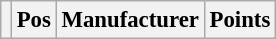<table class="wikitable" style="font-size: 95%;">
<tr>
<th></th>
<th>Pos</th>
<th>Manufacturer</th>
<th>Points</th>
</tr>
</table>
